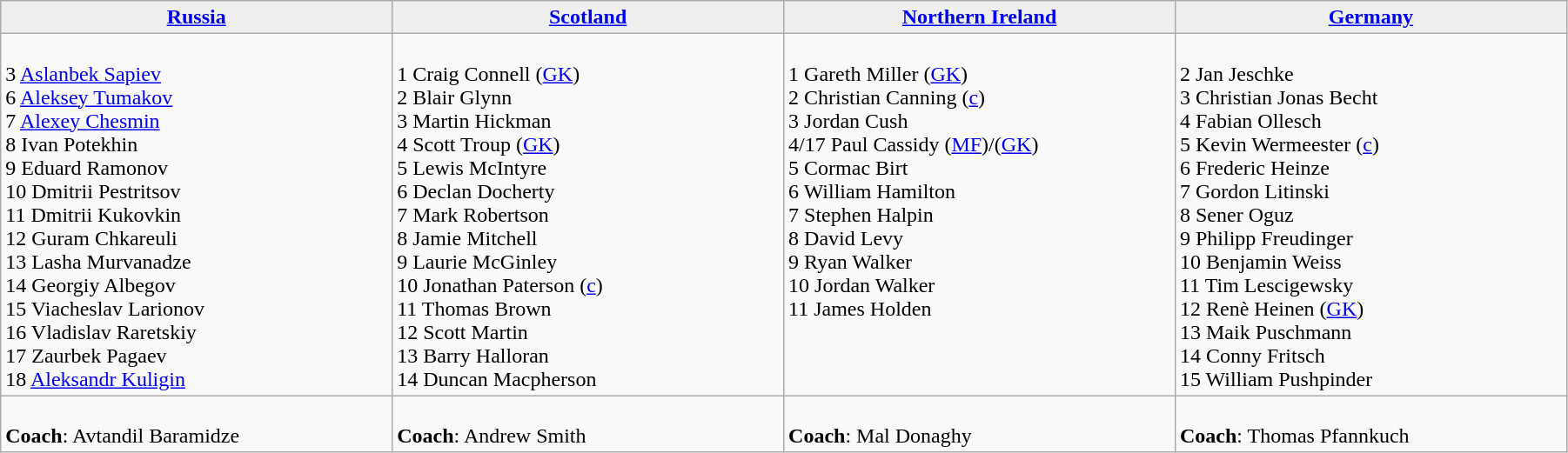<table class="wikitable mw-collapsible mw-collapsed" cellpadding=5 cellspacing=0 style="width:95%;">
<tr align=center>
<td bgcolor="#efefef" width="200"><strong> <a href='#'>Russia</a></strong></td>
<td bgcolor="#efefef" width="200"><strong> <a href='#'>Scotland</a></strong></td>
<td bgcolor="#efefef" width="200"><strong> <a href='#'>Northern Ireland</a></strong></td>
<td bgcolor="#efefef" width="200"><strong> <a href='#'>Germany</a></strong></td>
</tr>
<tr valign=top>
<td><br>3 <a href='#'>Aslanbek Sapiev</a><br>
6 <a href='#'>Aleksey Tumakov</a><br>
7 <a href='#'>Alexey Chesmin</a><br>
8 Ivan Potekhin<br>
9 Eduard Ramonov<br>
10 Dmitrii Pestritsov<br>
11 Dmitrii Kukovkin<br>
12 Guram Chkareuli<br>
13 Lasha Murvanadze<br>
14 Georgiy Albegov<br>
15 Viacheslav Larionov<br>
16 Vladislav Raretskiy<br>
17 Zaurbek Pagaev<br>
18 <a href='#'>Aleksandr Kuligin</a></td>
<td><br>1 Craig Connell (<a href='#'>GK</a>)<br>
2 Blair Glynn<br>
3 Martin Hickman<br>
4 Scott Troup (<a href='#'>GK</a>)<br>
5 Lewis McIntyre<br>
6 Declan Docherty<br>
7 Mark Robertson<br>
8 Jamie Mitchell<br>
9 Laurie McGinley<br>
10 Jonathan Paterson (<a href='#'>c</a>)<br>
11 Thomas Brown<br>
12 Scott Martin<br>
13 Barry Halloran<br>
14 Duncan Macpherson</td>
<td><br>1 Gareth Miller (<a href='#'>GK</a>)<br>
2 Christian Canning (<a href='#'>c</a>)<br>
3 Jordan Cush<br>
4/17 Paul Cassidy (<a href='#'>MF</a>)/(<a href='#'>GK</a>)<br>
5 Cormac Birt<br>
6 William Hamilton<br>
7 Stephen Halpin<br>
8 David Levy<br>
9 Ryan Walker<br>
10 Jordan Walker<br>
11 James Holden</td>
<td><br>2 Jan Jeschke<br>
3 Christian Jonas Becht<br>
4 Fabian Ollesch<br>
5 Kevin Wermeester (<a href='#'>c</a>)<br>
6 Frederic Heinze<br>
7 Gordon Litinski<br>
8 Sener Oguz<br>
9 Philipp Freudinger<br>
10 Benjamin Weiss<br>
11 Tim Lescigewsky<br>
12 Renè Heinen (<a href='#'>GK</a>)<br>
13 Maik Puschmann<br>
14 Conny Fritsch<br>
15 William Pushpinder</td>
</tr>
<tr valign=top>
<td><br><strong>Coach</strong>: Avtandil Baramidze</td>
<td><br><strong>Coach</strong>: Andrew Smith</td>
<td><br><strong>Coach</strong>: Mal Donaghy</td>
<td><br><strong>Coach</strong>: Thomas Pfannkuch</td>
</tr>
</table>
